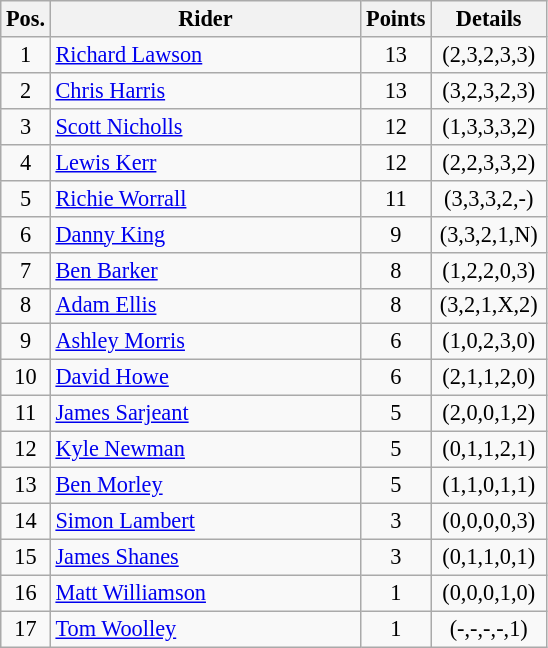<table class=wikitable style="font-size:93%;">
<tr>
<th width=25px>Pos.</th>
<th width=200px>Rider</th>
<th width=40px>Points</th>
<th width=70px>Details</th>
</tr>
<tr align=center >
<td>1</td>
<td align=left><a href='#'>Richard Lawson</a></td>
<td>13</td>
<td>(2,3,2,3,3)</td>
</tr>
<tr align=center >
<td>2</td>
<td align=left><a href='#'>Chris Harris</a></td>
<td>13</td>
<td>(3,2,3,2,3)</td>
</tr>
<tr align=center >
<td>3</td>
<td align=left><a href='#'>Scott Nicholls</a></td>
<td>12</td>
<td>(1,3,3,3,2)</td>
</tr>
<tr align=center >
<td>4</td>
<td align=left><a href='#'>Lewis Kerr</a></td>
<td>12</td>
<td>(2,2,3,3,2)</td>
</tr>
<tr align=center >
<td>5</td>
<td align=left><a href='#'>Richie Worrall</a></td>
<td>11</td>
<td>(3,3,3,2,-)</td>
</tr>
<tr align=center >
<td>6</td>
<td align=left><a href='#'>Danny King</a></td>
<td>9</td>
<td>(3,3,2,1,N)</td>
</tr>
<tr align=center >
<td>7</td>
<td align=left><a href='#'>Ben Barker</a></td>
<td>8</td>
<td>(1,2,2,0,3)</td>
</tr>
<tr align=center >
<td>8</td>
<td align=left><a href='#'>Adam Ellis</a></td>
<td>8</td>
<td>(3,2,1,X,2)</td>
</tr>
<tr align=center >
<td>9</td>
<td align=left><a href='#'>Ashley Morris</a></td>
<td>6</td>
<td>(1,0,2,3,0)</td>
</tr>
<tr align=center>
<td>10</td>
<td align=left><a href='#'>David Howe</a></td>
<td>6</td>
<td>(2,1,1,2,0)</td>
</tr>
<tr align=center>
<td>11</td>
<td align=left><a href='#'>James Sarjeant</a></td>
<td>5</td>
<td>(2,0,0,1,2)</td>
</tr>
<tr align=center>
<td>12</td>
<td align=left><a href='#'>Kyle Newman</a></td>
<td>5</td>
<td>(0,1,1,2,1)</td>
</tr>
<tr align=center>
<td>13</td>
<td align=left><a href='#'>Ben Morley</a></td>
<td>5</td>
<td>(1,1,0,1,1)</td>
</tr>
<tr align=center>
<td>14</td>
<td align=left><a href='#'>Simon Lambert</a></td>
<td>3</td>
<td>(0,0,0,0,3)</td>
</tr>
<tr align=center>
<td>15</td>
<td align=left><a href='#'>James Shanes</a></td>
<td>3</td>
<td>(0,1,1,0,1)</td>
</tr>
<tr align=center>
<td>16</td>
<td align=left><a href='#'>Matt Williamson</a></td>
<td>1</td>
<td>(0,0,0,1,0)</td>
</tr>
<tr align=center>
<td>17</td>
<td align=left><a href='#'>Tom Woolley</a></td>
<td>1</td>
<td>(-,-,-,-,1)</td>
</tr>
</table>
